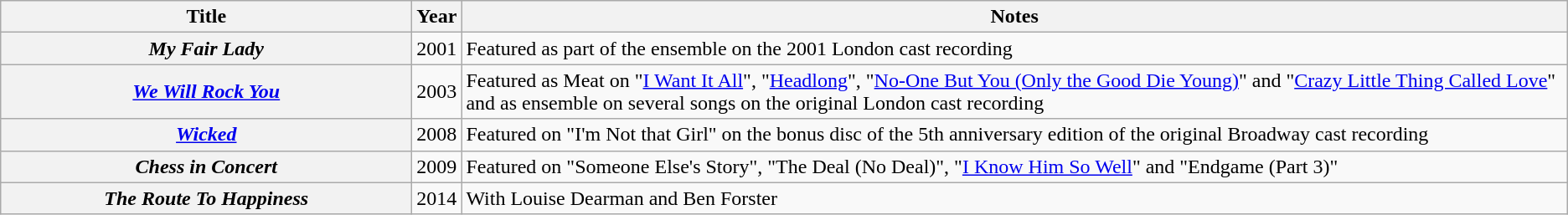<table class="wikitable plainrowheaders sortable">
<tr>
<th scope="col" class="unsortable" style="width:320px;">Title</th>
<th scope="col" class="unsortable">Year</th>
<th scope="col" class="unsortable">Notes</th>
</tr>
<tr>
<th scope="row"><em>My Fair Lady</em></th>
<td>2001</td>
<td>Featured as part of the ensemble on the 2001 London cast recording</td>
</tr>
<tr>
<th scope="row"><em><a href='#'>We Will Rock You</a></em></th>
<td>2003</td>
<td>Featured as Meat on "<a href='#'>I Want It All</a>", "<a href='#'>Headlong</a>", "<a href='#'>No-One But You (Only the Good Die Young)</a>" and "<a href='#'>Crazy Little Thing Called Love</a>" and as ensemble on several songs on the original London cast recording</td>
</tr>
<tr>
<th scope="row"><em><a href='#'>Wicked</a></em></th>
<td>2008</td>
<td>Featured on "I'm Not that Girl" on the bonus disc of the 5th anniversary edition of the original Broadway cast recording</td>
</tr>
<tr>
<th scope="row"><em>Chess in Concert</em></th>
<td>2009</td>
<td>Featured on "Someone Else's Story", "The Deal (No Deal)", "<a href='#'>I Know Him So Well</a>" and "Endgame (Part 3)"</td>
</tr>
<tr>
<th scope="row"><em>The Route To Happiness</em></th>
<td>2014</td>
<td>With Louise Dearman and Ben Forster</td>
</tr>
</table>
